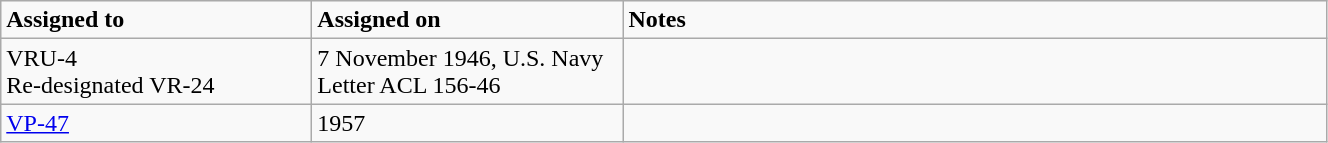<table class="wikitable" style="width: 70%;">
<tr>
<td style="width: 200px;"><strong>Assigned to</strong></td>
<td style="width: 200px;"><strong>Assigned on</strong></td>
<td><strong>Notes</strong></td>
</tr>
<tr>
<td>VRU-4<br>Re-designated VR-24</td>
<td>7 November 1946, U.S. Navy Letter ACL 156-46</td>
<td></td>
</tr>
<tr>
<td><a href='#'>VP-47</a></td>
<td>1957</td>
<td></td>
</tr>
</table>
